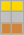<table class="wikitable">
<tr style="background:gold;">
<td align=center></td>
<td></td>
</tr>
<tr style="background:silver;">
<td align=center></td>
<td></td>
</tr>
<tr style="background:peru;">
<td align=center></td>
<td></td>
</tr>
</table>
